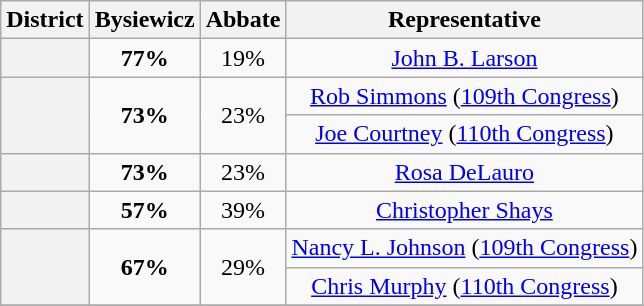<table class="wikitable">
<tr>
<th>District</th>
<th>Bysiewicz</th>
<th>Abbate</th>
<th>Representative</th>
</tr>
<tr align=center>
<th></th>
<td><strong>77%</strong></td>
<td>19%</td>
<td><a href='#'>John B. Larson</a></td>
</tr>
<tr align=center>
<th rowspan=2 ></th>
<td rowspan=2><strong>73%</strong></td>
<td rowspan=2>23%</td>
<td><a href='#'>Rob Simmons</a> (<a href='#'>109th Congress</a>)</td>
</tr>
<tr align=center>
<td><a href='#'>Joe Courtney</a> (<a href='#'>110th Congress</a>)</td>
</tr>
<tr align=center>
<th></th>
<td><strong>73%</strong></td>
<td>23%</td>
<td><a href='#'>Rosa DeLauro</a></td>
</tr>
<tr align=center>
<th></th>
<td><strong>57%</strong></td>
<td>39%</td>
<td><a href='#'>Christopher Shays</a></td>
</tr>
<tr align=center>
<th rowspan=2 ></th>
<td rowspan=2><strong>67%</strong></td>
<td rowspan=2>29%</td>
<td><a href='#'>Nancy L. Johnson</a> (<a href='#'>109th Congress</a>)</td>
</tr>
<tr align=center>
<td><a href='#'>Chris Murphy</a> (<a href='#'>110th Congress</a>)</td>
</tr>
<tr align=center>
</tr>
</table>
